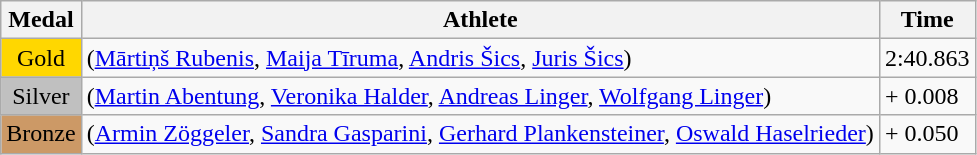<table class="wikitable">
<tr>
<th>Medal</th>
<th>Athlete</th>
<th>Time</th>
</tr>
<tr>
<td bgcolor="gold" align="center">Gold</td>
<td> (<a href='#'>Mārtiņš Rubenis</a>, <a href='#'>Maija Tīruma</a>, <a href='#'>Andris Šics</a>, <a href='#'>Juris Šics</a>)</td>
<td>2:40.863</td>
</tr>
<tr>
<td bgcolor="silver" align="center">Silver</td>
<td> (<a href='#'>Martin Abentung</a>, <a href='#'>Veronika Halder</a>, <a href='#'>Andreas Linger</a>, <a href='#'>Wolfgang Linger</a>)</td>
<td>+ 0.008</td>
</tr>
<tr>
<td bgcolor="CC9966" align="center">Bronze</td>
<td> (<a href='#'>Armin Zöggeler</a>, <a href='#'>Sandra Gasparini</a>, <a href='#'>Gerhard Plankensteiner</a>, <a href='#'>Oswald Haselrieder</a>)</td>
<td>+ 0.050</td>
</tr>
</table>
